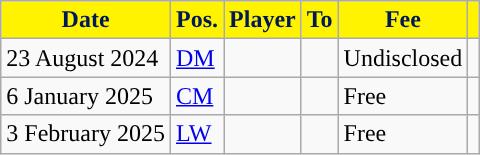<table class="wikitable plainrowheaders sortable">
<tr>
<th style="background-color:#FFF300; color:#001958; ">Date</th>
<th style="background-color:#FFF300; color:#001958; ">Pos.</th>
<th style="background-color:#FFF300; color:#001958; ">Player</th>
<th style="background-color:#FFF300; color:#001958; ">To</th>
<th style="background-color:#FFF300; color:#001958; ">Fee</th>
<th style="background-color:#FFF300; color:#001958; "></th>
</tr>
<tr>
<td>23 August 2024</td>
<td><a href='#'>DM</a></td>
<td></td>
<td></td>
<td>Undisclosed</td>
<td></td>
</tr>
<tr>
<td>6 January 2025</td>
<td><a href='#'>CM</a></td>
<td></td>
<td></td>
<td>Free</td>
<td></td>
</tr>
<tr>
<td>3 February 2025</td>
<td><a href='#'>LW</a></td>
<td></td>
<td></td>
<td>Free</td>
<td></td>
</tr>
</table>
